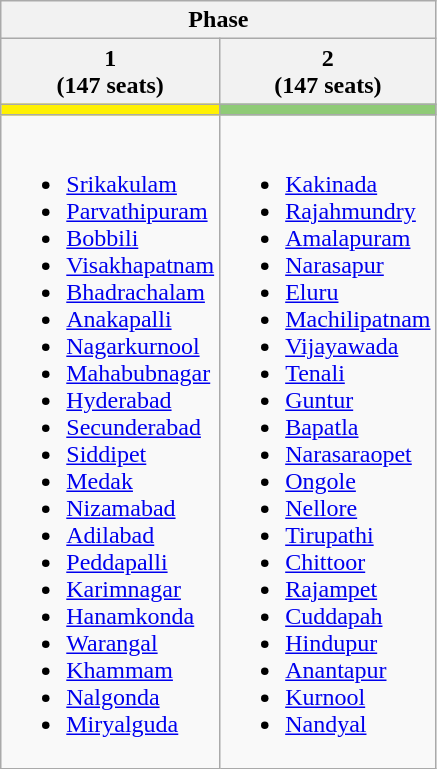<table class="wikitable">
<tr>
<th colspan="3">Phase</th>
</tr>
<tr>
<th>1<br>(147 seats)</th>
<th>2<br>(147 seats)</th>
</tr>
<tr>
<td bgcolor=#FFF101></td>
<td bgcolor=#8FCB76></td>
</tr>
<tr style="vertical-align: top;">
<td><br><ul><li><a href='#'>Srikakulam</a></li><li><a href='#'>Parvathipuram</a></li><li><a href='#'>Bobbili</a></li><li><a href='#'>Visakhapatnam</a></li><li><a href='#'>Bhadrachalam</a></li><li><a href='#'>Anakapalli</a></li><li><a href='#'>Nagarkurnool</a></li><li><a href='#'>Mahabubnagar</a></li><li><a href='#'>Hyderabad</a></li><li><a href='#'>Secunderabad</a></li><li><a href='#'>Siddipet</a></li><li><a href='#'>Medak</a></li><li><a href='#'>Nizamabad</a></li><li><a href='#'>Adilabad</a></li><li><a href='#'>Peddapalli</a></li><li><a href='#'>Karimnagar</a></li><li><a href='#'>Hanamkonda</a></li><li><a href='#'>Warangal</a></li><li><a href='#'>Khammam</a></li><li><a href='#'>Nalgonda</a></li><li><a href='#'>Miryalguda</a></li></ul></td>
<td><br><ul><li><a href='#'>Kakinada</a></li><li><a href='#'>Rajahmundry</a></li><li><a href='#'>Amalapuram</a></li><li><a href='#'>Narasapur</a></li><li><a href='#'>Eluru</a></li><li><a href='#'>Machilipatnam</a></li><li><a href='#'>Vijayawada</a></li><li><a href='#'>Tenali</a></li><li><a href='#'>Guntur</a></li><li><a href='#'>Bapatla</a></li><li><a href='#'>Narasaraopet</a></li><li><a href='#'>Ongole</a></li><li><a href='#'>Nellore</a></li><li><a href='#'>Tirupathi</a></li><li><a href='#'>Chittoor</a></li><li><a href='#'>Rajampet</a></li><li><a href='#'>Cuddapah</a></li><li><a href='#'>Hindupur</a></li><li><a href='#'>Anantapur</a></li><li><a href='#'>Kurnool</a></li><li><a href='#'>Nandyal</a></li></ul></td>
</tr>
</table>
